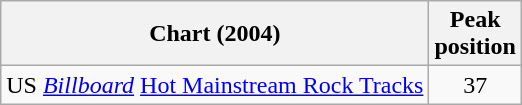<table class="wikitable">
<tr>
<th>Chart (2004)</th>
<th>Peak<br>position</th>
</tr>
<tr>
<td>US <em><a href='#'>Billboard</a></em> <a href='#'>Hot Mainstream Rock Tracks</a></td>
<td align="center">37</td>
</tr>
</table>
